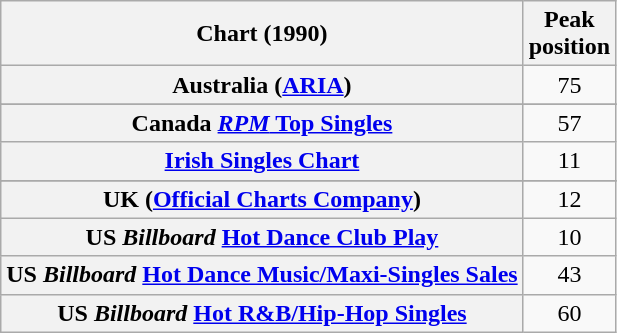<table class="wikitable sortable plainrowheaders">
<tr>
<th scope="col">Chart (1990)</th>
<th scope="col">Peak<br>position</th>
</tr>
<tr>
<th scope="row">Australia (<a href='#'>ARIA</a>)</th>
<td style="text-align:center;">75</td>
</tr>
<tr>
</tr>
<tr>
</tr>
<tr>
<th scope="row">Canada <a href='#'><em>RPM</em> Top Singles</a></th>
<td style="text-align:center;">57</td>
</tr>
<tr>
<th scope="row"><a href='#'>Irish Singles Chart</a></th>
<td style="text-align:center;">11</td>
</tr>
<tr>
</tr>
<tr>
</tr>
<tr>
</tr>
<tr>
</tr>
<tr>
<th scope="row">UK (<a href='#'>Official Charts Company</a>)</th>
<td style="text-align:center;">12</td>
</tr>
<tr>
<th scope="row">US <em>Billboard</em> <a href='#'>Hot Dance Club Play</a></th>
<td style="text-align:center;">10</td>
</tr>
<tr>
<th scope="row">US <em>Billboard</em> <a href='#'>Hot Dance Music/Maxi-Singles Sales</a></th>
<td style="text-align:center;">43</td>
</tr>
<tr>
<th scope="row">US <em>Billboard</em> <a href='#'>Hot R&B/Hip-Hop Singles</a></th>
<td style="text-align:center;">60</td>
</tr>
</table>
